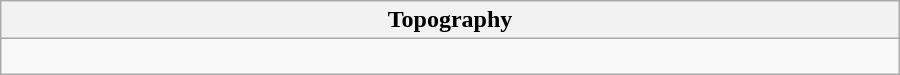<table class="wikitable" style="margin:0.5em auto; width:600px;">
<tr>
<th>Topography</th>
</tr>
<tr>
<td style="font-size:88%"><br></td>
</tr>
</table>
